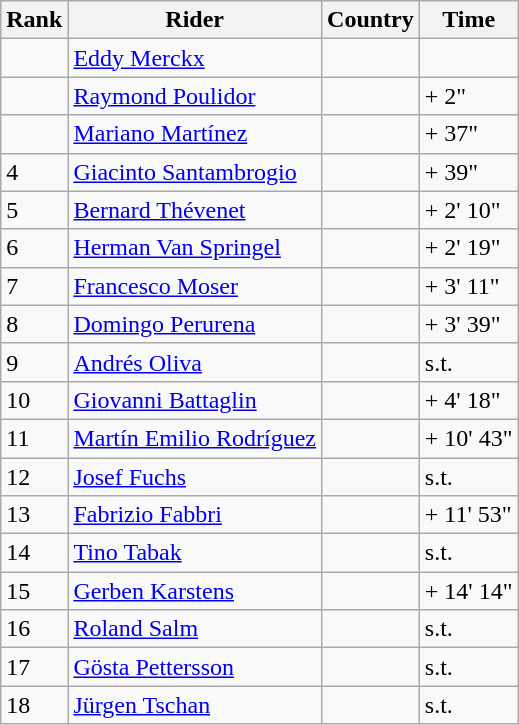<table class="wikitable">
<tr>
<th>Rank</th>
<th>Rider</th>
<th>Country</th>
<th>Time</th>
</tr>
<tr>
<td></td>
<td><a href='#'>Eddy Merckx</a></td>
<td></td>
<td></td>
</tr>
<tr>
<td></td>
<td><a href='#'>Raymond Poulidor</a></td>
<td></td>
<td>+ 2"</td>
</tr>
<tr>
<td></td>
<td><a href='#'>Mariano Martínez</a></td>
<td></td>
<td>+ 37"</td>
</tr>
<tr>
<td>4</td>
<td><a href='#'>Giacinto Santambrogio</a></td>
<td></td>
<td>+ 39"</td>
</tr>
<tr>
<td>5</td>
<td><a href='#'>Bernard Thévenet</a></td>
<td></td>
<td>+ 2' 10"</td>
</tr>
<tr>
<td>6</td>
<td><a href='#'>Herman Van Springel</a></td>
<td></td>
<td>+ 2' 19"</td>
</tr>
<tr>
<td>7</td>
<td><a href='#'>Francesco Moser</a></td>
<td></td>
<td>+ 3' 11"</td>
</tr>
<tr>
<td>8</td>
<td><a href='#'>Domingo Perurena</a></td>
<td></td>
<td>+ 3' 39"</td>
</tr>
<tr>
<td>9</td>
<td><a href='#'>Andrés Oliva</a></td>
<td></td>
<td>s.t.</td>
</tr>
<tr>
<td>10</td>
<td><a href='#'>Giovanni Battaglin</a></td>
<td></td>
<td>+ 4' 18"</td>
</tr>
<tr>
<td>11</td>
<td><a href='#'>Martín Emilio Rodríguez</a></td>
<td></td>
<td>+ 10' 43"</td>
</tr>
<tr>
<td>12</td>
<td><a href='#'>Josef Fuchs</a></td>
<td></td>
<td>s.t.</td>
</tr>
<tr>
<td>13</td>
<td><a href='#'>Fabrizio Fabbri</a></td>
<td></td>
<td>+ 11' 53"</td>
</tr>
<tr>
<td>14</td>
<td><a href='#'>Tino Tabak</a></td>
<td></td>
<td>s.t.</td>
</tr>
<tr>
<td>15</td>
<td><a href='#'>Gerben Karstens</a></td>
<td></td>
<td>+ 14' 14"</td>
</tr>
<tr>
<td>16</td>
<td><a href='#'>Roland Salm</a></td>
<td></td>
<td>s.t.</td>
</tr>
<tr>
<td>17</td>
<td><a href='#'>Gösta Pettersson</a></td>
<td></td>
<td>s.t.</td>
</tr>
<tr>
<td>18</td>
<td><a href='#'>Jürgen Tschan</a></td>
<td></td>
<td>s.t.</td>
</tr>
</table>
